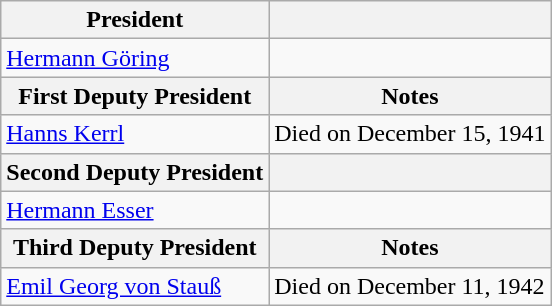<table class="wikitable">
<tr>
<th>President</th>
<th></th>
</tr>
<tr>
<td><a href='#'>Hermann Göring</a></td>
<td></td>
</tr>
<tr>
<th>First Deputy President</th>
<th>Notes</th>
</tr>
<tr>
<td><a href='#'>Hanns Kerrl</a></td>
<td>Died on December 15, 1941</td>
</tr>
<tr>
<th>Second Deputy President</th>
<th></th>
</tr>
<tr>
<td><a href='#'>Hermann Esser</a></td>
<td></td>
</tr>
<tr>
<th>Third Deputy President</th>
<th>Notes</th>
</tr>
<tr>
<td><a href='#'>Emil Georg von Stauß</a></td>
<td>Died on December 11, 1942</td>
</tr>
</table>
